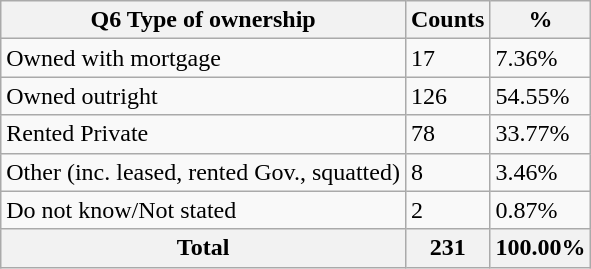<table class="wikitable sortable">
<tr>
<th>Q6 Type of ownership</th>
<th>Counts</th>
<th>%</th>
</tr>
<tr>
<td>Owned with mortgage</td>
<td>17</td>
<td>7.36%</td>
</tr>
<tr>
<td>Owned outright</td>
<td>126</td>
<td>54.55%</td>
</tr>
<tr>
<td>Rented Private</td>
<td>78</td>
<td>33.77%</td>
</tr>
<tr>
<td>Other (inc. leased, rented Gov., squatted)</td>
<td>8</td>
<td>3.46%</td>
</tr>
<tr>
<td>Do not know/Not stated</td>
<td>2</td>
<td>0.87%</td>
</tr>
<tr>
<th>Total</th>
<th>231</th>
<th>100.00%</th>
</tr>
</table>
